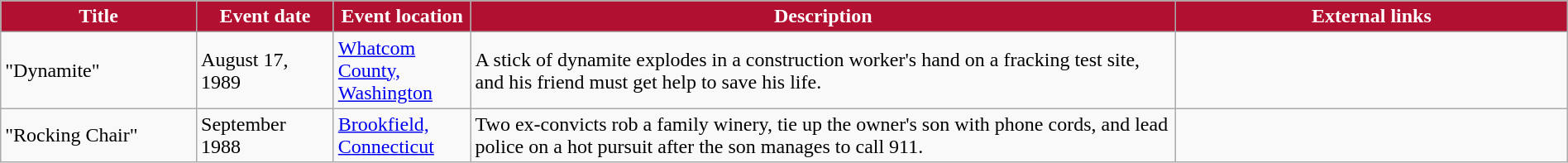<table class="wikitable" style="width: 100%;">
<tr>
<th style="background: #B11030; color: #FFFFFF; width: 10%;">Title</th>
<th style="background: #B11030; color: #FFFFFF; width: 7%;">Event date</th>
<th style="background: #B11030; color: #FFFFFF; width: 7%;">Event location</th>
<th style="background: #B11030; color: #FFFFFF; width: 36%;">Description</th>
<th style="background: #B11030; color: #FFFFFF; width: 20%;">External links</th>
</tr>
<tr>
<td>"Dynamite"</td>
<td>August 17, 1989</td>
<td><a href='#'>Whatcom County, Washington</a></td>
<td>A stick of dynamite explodes in a construction worker's hand on a fracking test site, and his friend must get help to save his life.</td>
<td></td>
</tr>
<tr>
<td>"Rocking Chair"</td>
<td>September 1988</td>
<td><a href='#'>Brookfield, Connecticut</a></td>
<td>Two ex-convicts rob a family winery, tie up the owner's son with phone cords, and lead police on a hot pursuit after the son manages to call 911.</td>
<td></td>
</tr>
</table>
